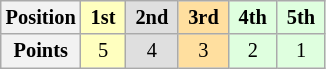<table class="wikitable" style="font-size:85%; text-align:center">
<tr>
<th>Position</th>
<td style="background:#ffffbf;"> <strong>1st</strong> </td>
<td style="background:#dfdfdf;"> <strong>2nd</strong> </td>
<td style="background:#ffdf9f;"> <strong>3rd</strong> </td>
<td style="background:#dfffdf;"> <strong>4th</strong> </td>
<td style="background:#dfffdf;"> <strong>5th</strong> </td>
</tr>
<tr>
<th>Points</th>
<td style="background:#ffffbf;">5</td>
<td style="background:#dfdfdf;">4</td>
<td style="background:#ffdf9f;">3</td>
<td style="background:#dfffdf;">2</td>
<td style="background:#dfffdf;">1</td>
</tr>
</table>
